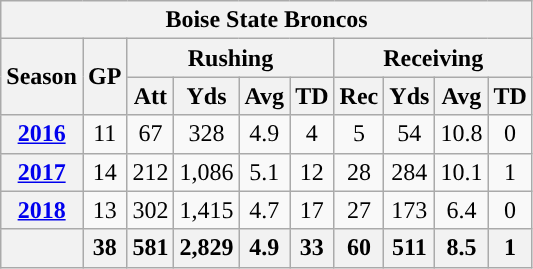<table class="wikitable" style="text-align: center;">
<tr>
<th colspan="15">Boise State Broncos</th>
</tr>
<tr>
<th rowspan="2">Season</th>
<th rowspan="2">GP</th>
<th colspan="4">Rushing</th>
<th colspan="4">Receiving</th>
</tr>
<tr>
<th>Att</th>
<th>Yds</th>
<th>Avg</th>
<th>TD</th>
<th>Rec</th>
<th>Yds</th>
<th>Avg</th>
<th>TD</th>
</tr>
<tr>
<th><a href='#'>2016</a></th>
<td>11</td>
<td>67</td>
<td>328</td>
<td>4.9</td>
<td>4</td>
<td>5</td>
<td>54</td>
<td>10.8</td>
<td>0</td>
</tr>
<tr>
<th><a href='#'>2017</a></th>
<td>14</td>
<td>212</td>
<td>1,086</td>
<td>5.1</td>
<td>12</td>
<td>28</td>
<td>284</td>
<td>10.1</td>
<td>1</td>
</tr>
<tr>
<th><a href='#'>2018</a></th>
<td>13</td>
<td>302</td>
<td>1,415</td>
<td>4.7</td>
<td>17</td>
<td>27</td>
<td>173</td>
<td>6.4</td>
<td>0</td>
</tr>
<tr>
<th></th>
<th>38</th>
<th>581</th>
<th>2,829</th>
<th>4.9</th>
<th>33</th>
<th>60</th>
<th>511</th>
<th>8.5</th>
<th>1</th>
</tr>
</table>
